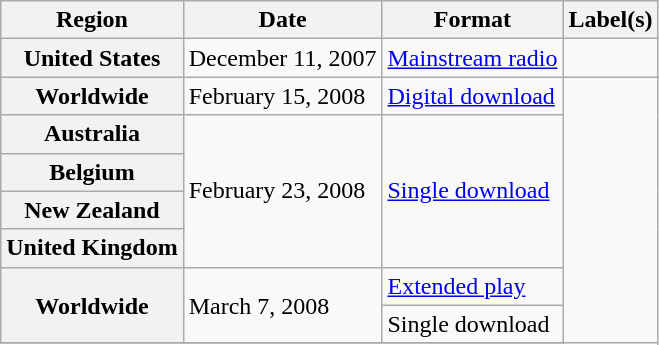<table class="wikitable plainrowheaders">
<tr>
<th scope="col">Region</th>
<th scope="col">Date</th>
<th scope="col">Format</th>
<th scope="col">Label(s)</th>
</tr>
<tr>
<th scope="row">United States</th>
<td>December 11, 2007</td>
<td><a href='#'>Mainstream radio</a></td>
<td></td>
</tr>
<tr>
<th scope="row">Worldwide</th>
<td rowspan="1">February 15, 2008</td>
<td rowspan="1"><a href='#'>Digital download</a></td>
<td rowspan="8"></td>
</tr>
<tr>
<th scope="row">Australia</th>
<td rowspan="4">February 23, 2008</td>
<td rowspan="4"><a href='#'>Single download</a></td>
</tr>
<tr>
<th scope="row">Belgium</th>
</tr>
<tr>
<th scope="row">New Zealand</th>
</tr>
<tr>
<th scope="row">United Kingdom</th>
</tr>
<tr>
<th scope="row" rowspan="2">Worldwide</th>
<td rowspan="2">March 7, 2008</td>
<td rowspan="1"><a href='#'>Extended play</a></td>
</tr>
<tr>
<td rowspan="1">Single download</td>
</tr>
<tr>
</tr>
</table>
